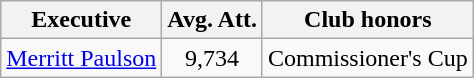<table class=wikitable>
<tr>
<th>Executive</th>
<th>Avg. Att.</th>
<th>Club honors</th>
</tr>
<tr>
<td> <a href='#'>Merritt Paulson</a></td>
<td align=center>9,734</td>
<td align=center>Commissioner's Cup</td>
</tr>
</table>
